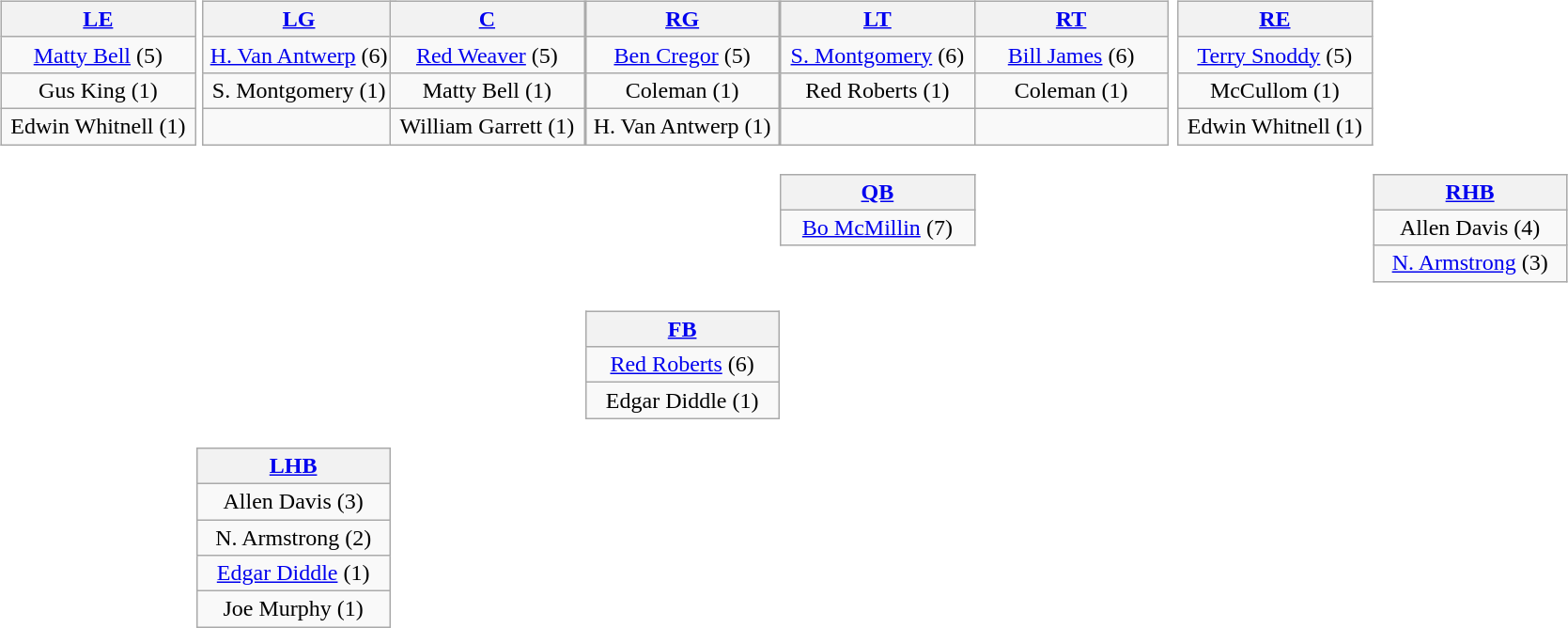<table cellspacing=0 cellpadding=0 class="multicol" role="presentation">
<tr>
<td style="width:12.5%"><br><table class="wikitable" style="text-align:center; width:100%; margin:1px 5px 1px 1px;">
<tr>
<th><a href='#'>LE</a></th>
</tr>
<tr>
<td><a href='#'>Matty Bell</a> (5)</td>
</tr>
<tr>
<td>Gus King (1)</td>
</tr>
<tr>
<td>Edwin Whitnell (1)</td>
</tr>
</table>
</td>
<td style="width:12.5%"><br><table class="wikitable" style="text-align:center; width:100%; margin:1px -1px 1px 5px;">
<tr>
<th><a href='#'>LG</a></th>
</tr>
<tr>
<td><a href='#'>H. Van Antwerp</a> (6)</td>
</tr>
<tr>
<td>S. Montgomery (1)</td>
</tr>
<tr>
<td> </td>
</tr>
</table>
</td>
<td style="width:12.5%"><br><table class="wikitable" style="text-align:center; width:100%; margin:1px -1px 1px 0px;">
<tr>
<th><a href='#'>C</a></th>
</tr>
<tr>
<td><a href='#'>Red Weaver</a> (5)</td>
</tr>
<tr>
<td>Matty Bell (1)</td>
</tr>
<tr>
<td>William Garrett (1)</td>
</tr>
</table>
</td>
<td style="width:12.5%"><br><table class="wikitable" style="text-align:center; width:100%; margin:1px -1px 1px 0px;">
<tr>
<th><a href='#'>RG</a></th>
</tr>
<tr>
<td><a href='#'>Ben Cregor</a> (5)</td>
</tr>
<tr>
<td>Coleman (1)</td>
</tr>
<tr>
<td>H. Van Antwerp (1)</td>
</tr>
</table>
</td>
<td style="width:12.5%"><br><table class="wikitable" style="text-align:center; width:100%; margin:1px -1px 1px 0px;">
<tr>
<th><a href='#'>LT</a></th>
</tr>
<tr>
<td><a href='#'>S. Montgomery</a> (6)</td>
</tr>
<tr>
<td>Red Roberts (1)</td>
</tr>
<tr>
<td> </td>
</tr>
</table>
</td>
<td style="width:12.5%"><br><table class="wikitable" style="text-align:center; width:100%; margin:1px 5px 1px -1px;">
<tr>
<th><a href='#'>RT</a></th>
</tr>
<tr>
<td><a href='#'>Bill James</a>  (6)</td>
</tr>
<tr>
<td>Coleman (1)</td>
</tr>
<tr>
<td> </td>
</tr>
</table>
</td>
<td style="width:12.5%"><br><table class="wikitable" style="text-align:center; width:100%; margin:1px 1px 1px 5px;">
<tr>
<th><a href='#'>RE</a></th>
</tr>
<tr>
<td><a href='#'>Terry Snoddy</a> (5)</td>
</tr>
<tr>
<td>McCullom (1)</td>
</tr>
<tr>
<td>Edwin Whitnell (1)</td>
</tr>
</table>
</td>
<td style="width:12.5%"></td>
</tr>
<tr style="vertical-align:top">
<td></td>
<td></td>
<td></td>
<td></td>
<td><br><table class="wikitable" style="text-align:center; width:100%; margin:1px -1px 1px 0px;">
<tr>
<th><a href='#'>QB</a></th>
</tr>
<tr>
<td><a href='#'>Bo McMillin</a> (7)</td>
</tr>
</table>
</td>
<td></td>
<td></td>
<td><br><table class="wikitable" style="text-align:center; width:100%; margin:1px 1px 1px 5px;">
<tr>
<th><a href='#'>RHB</a></th>
</tr>
<tr>
<td>Allen Davis (4)</td>
</tr>
<tr>
<td><a href='#'>N. Armstrong</a> (3)</td>
</tr>
</table>
</td>
</tr>
<tr>
<td></td>
<td></td>
<td></td>
<td><br><table class="wikitable" style="text-align:center; width:100%; margin:1px -1px 1px 0px;">
<tr>
<th><a href='#'>FB</a></th>
</tr>
<tr>
<td><a href='#'>Red Roberts</a> (6)</td>
</tr>
<tr>
<td>Edgar Diddle (1)</td>
</tr>
</table>
</td>
<td></td>
<td></td>
</tr>
<tr>
<td></td>
<td><br><table class="wikitable" style="text-align:center; width:100%; margin:1px 1px 1px 1px;">
<tr>
<th><a href='#'>LHB</a></th>
</tr>
<tr>
<td>Allen Davis (3)</td>
</tr>
<tr>
<td>N. Armstrong (2)</td>
</tr>
<tr>
<td><a href='#'>Edgar Diddle</a> (1)</td>
</tr>
<tr>
<td>Joe Murphy (1)</td>
</tr>
</table>
</td>
</tr>
<tr>
</tr>
</table>
